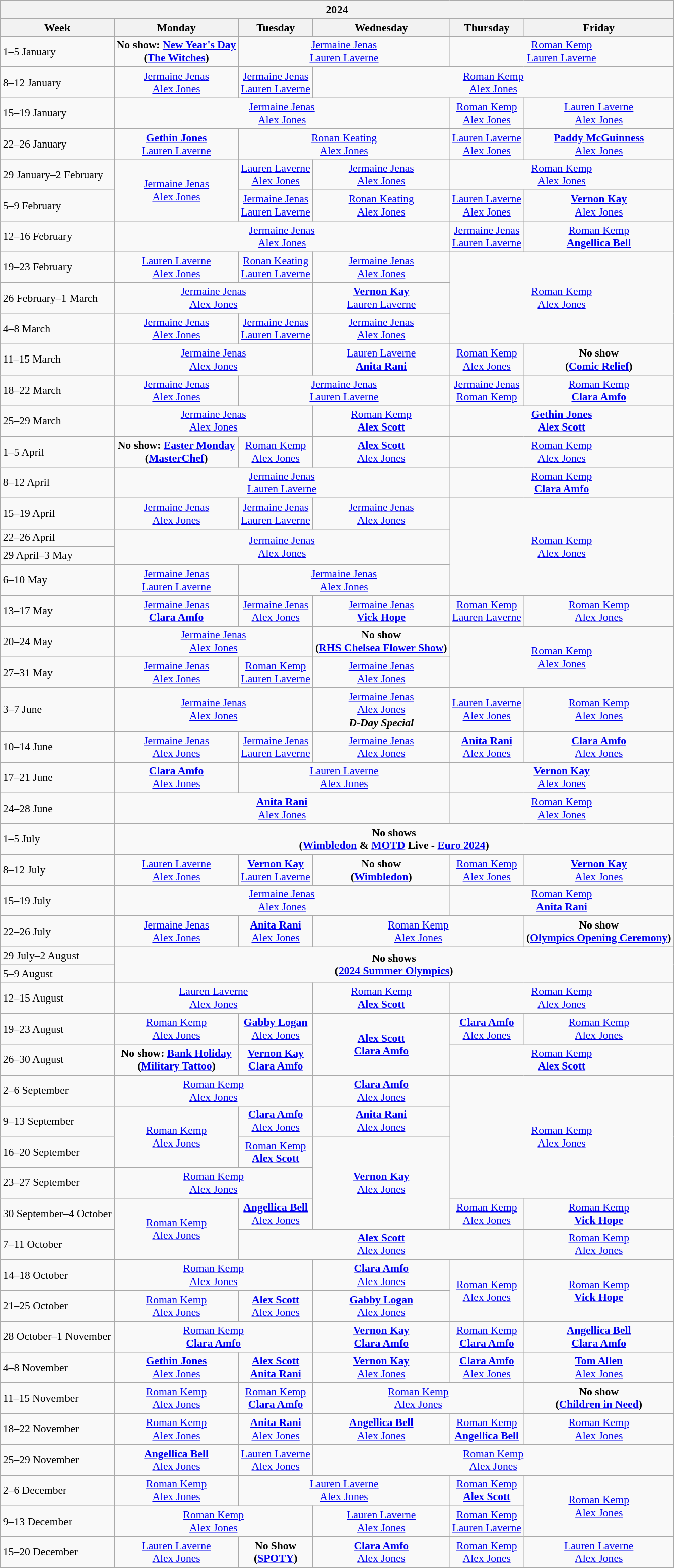<table class="wikitable mw-collapsible" style="border:1px #aaa solid; font-size:90%;">
<tr style="text-align:center; background:#b0c4de;">
<th colspan=6>2024</th>
</tr>
<tr>
<th>Week</th>
<th>Monday</th>
<th>Tuesday</th>
<th>Wednesday</th>
<th>Thursday</th>
<th>Friday</th>
</tr>
<tr>
<td>1–5 January</td>
<td style="text-align:center;"><strong>No show: <a href='#'>New Year's Day</a><br> (<a href='#'>The Witches</a>)</strong></td>
<td colspan="2" style="text-align:center;"><a href='#'>Jermaine Jenas</a> <br> <a href='#'>Lauren Laverne</a></td>
<td colspan="2" style="text-align:center;"><a href='#'>Roman Kemp</a> <br> <a href='#'>Lauren Laverne</a></td>
</tr>
<tr>
<td>8–12 January</td>
<td style="text-align:center;"><a href='#'>Jermaine Jenas</a> <br><a href='#'>Alex Jones</a></td>
<td style="text-align:center;"><a href='#'>Jermaine Jenas</a> <br> <a href='#'>Lauren Laverne</a></td>
<td colspan="3" style="text-align:center;"><a href='#'>Roman Kemp</a> <br><a href='#'>Alex Jones</a></td>
</tr>
<tr>
<td>15–19 January</td>
<td colspan="3" style="text-align:center;"><a href='#'>Jermaine Jenas</a> <br><a href='#'>Alex Jones</a></td>
<td style="text-align:center;"><a href='#'>Roman Kemp</a> <br><a href='#'>Alex Jones</a></td>
<td style="text-align:center;"><a href='#'>Lauren Laverne</a> <br><a href='#'>Alex Jones</a></td>
</tr>
<tr>
<td>22–26 January</td>
<td style="text-align:center;"><strong><a href='#'>Gethin Jones</a></strong> <br> <a href='#'>Lauren Laverne</a></td>
<td colspan="2" style="text-align:center;"><a href='#'>Ronan Keating</a> <br><a href='#'>Alex Jones</a></td>
<td style="text-align:center;"><a href='#'>Lauren Laverne</a> <br> <a href='#'>Alex Jones</a></td>
<td style="text-align:center;"><strong><a href='#'>Paddy McGuinness</a></strong> <br><a href='#'>Alex Jones</a></td>
</tr>
<tr>
<td>29 January–2 February</td>
<td rowspan="2" style="text-align:center;"><a href='#'>Jermaine Jenas</a> <br><a href='#'>Alex Jones</a></td>
<td style="text-align:center;"><a href='#'>Lauren Laverne</a> <br><a href='#'>Alex Jones</a></td>
<td style="text-align:center;"><a href='#'>Jermaine Jenas</a> <br><a href='#'>Alex Jones</a></td>
<td colspan="2" style="text-align:center;"><a href='#'>Roman Kemp</a> <br><a href='#'>Alex Jones</a></td>
</tr>
<tr>
<td>5–9 February</td>
<td style="text-align:center;"><a href='#'>Jermaine Jenas</a> <br> <a href='#'>Lauren Laverne</a></td>
<td style="text-align:center;"><a href='#'>Ronan Keating</a> <br><a href='#'>Alex Jones</a></td>
<td style="text-align:center;"><a href='#'>Lauren Laverne</a> <br><a href='#'>Alex Jones</a></td>
<td style="text-align:center;"><strong><a href='#'>Vernon Kay</a></strong> <br><a href='#'>Alex Jones</a></td>
</tr>
<tr>
<td>12–16 February</td>
<td colspan="3" style="text-align:center;"><a href='#'>Jermaine Jenas</a> <br><a href='#'>Alex Jones</a></td>
<td style="text-align:center;"><a href='#'>Jermaine Jenas</a> <br><a href='#'>Lauren Laverne</a></td>
<td style="text-align:center;"><a href='#'>Roman Kemp</a> <br><strong><a href='#'>Angellica Bell</a></strong></td>
</tr>
<tr>
<td>19–23 February</td>
<td style="text-align:center;"><a href='#'>Lauren Laverne</a> <br><a href='#'>Alex Jones</a></td>
<td style="text-align:center;"><a href='#'>Ronan Keating</a> <br><a href='#'>Lauren Laverne</a></td>
<td style="text-align:center;"><a href='#'>Jermaine Jenas</a> <br><a href='#'>Alex Jones</a></td>
<td rowspan="3" colspan="2" style="text-align:center;"><a href='#'>Roman Kemp</a> <br><a href='#'>Alex Jones</a></td>
</tr>
<tr>
<td>26 February–1 March</td>
<td colspan="2" style="text-align:center;"><a href='#'>Jermaine Jenas</a> <br><a href='#'>Alex Jones</a></td>
<td style="text-align:center;"><strong><a href='#'>Vernon Kay</a></strong> <br><a href='#'>Lauren Laverne</a></td>
</tr>
<tr>
<td>4–8 March</td>
<td style="text-align:center;"><a href='#'>Jermaine Jenas</a> <br><a href='#'>Alex Jones</a></td>
<td style="text-align:center;"><a href='#'>Jermaine Jenas</a> <br><a href='#'>Lauren Laverne</a></td>
<td style="text-align:center;"><a href='#'>Jermaine Jenas</a> <br><a href='#'>Alex Jones</a></td>
</tr>
<tr>
<td>11–15 March</td>
<td colspan="2" style="text-align:center;"><a href='#'>Jermaine Jenas</a> <br><a href='#'>Alex Jones</a></td>
<td style="text-align:center;"><a href='#'>Lauren Laverne</a> <br><strong><a href='#'>Anita Rani</a></strong></td>
<td style="text-align:center;"><a href='#'>Roman Kemp</a> <br><a href='#'>Alex Jones</a></td>
<td style="text-align:center;"><strong>No show<br>(<a href='#'>Comic Relief</a>)</strong></td>
</tr>
<tr>
<td>18–22 March</td>
<td style="text-align:center;"><a href='#'>Jermaine Jenas</a> <br><a href='#'>Alex Jones</a></td>
<td colspan="2" style="text-align:center;"><a href='#'>Jermaine Jenas</a> <br><a href='#'>Lauren Laverne</a></td>
<td style="text-align:center;"><a href='#'>Jermaine Jenas</a> <br><a href='#'>Roman Kemp</a></td>
<td style="text-align:center;"><a href='#'>Roman Kemp</a> <br><strong><a href='#'>Clara Amfo</a></strong></td>
</tr>
<tr>
<td>25–29 March</td>
<td colspan="2" style="text-align:center;"><a href='#'>Jermaine Jenas</a> <br><a href='#'>Alex Jones</a></td>
<td style="text-align:center;"><a href='#'>Roman Kemp</a><br> <strong><a href='#'>Alex Scott</a></strong></td>
<td colspan="2" style="text-align:center;"><strong><a href='#'>Gethin Jones</a></strong> <br> <strong><a href='#'>Alex Scott</a></strong></td>
</tr>
<tr>
<td>1–5 April</td>
<td style="text-align:center;"><strong>No show: <a href='#'>Easter Monday</a><br>(<a href='#'>MasterChef</a>)</strong></td>
<td style="text-align:center;"><a href='#'>Roman Kemp</a> <br><a href='#'>Alex Jones</a></td>
<td style="text-align:center;"><strong><a href='#'>Alex Scott</a></strong> <br><a href='#'>Alex Jones</a></td>
<td colspan="2" style="text-align:center;"><a href='#'>Roman Kemp</a> <br><a href='#'>Alex Jones</a></td>
</tr>
<tr>
<td>8–12 April</td>
<td colspan="3" style="text-align:center;"><a href='#'>Jermaine Jenas</a> <br><a href='#'>Lauren Laverne</a></td>
<td colspan="2" style="text-align:center;"><a href='#'>Roman Kemp</a> <br><strong><a href='#'>Clara Amfo</a></strong></td>
</tr>
<tr>
<td>15–19 April</td>
<td style="text-align:center;"><a href='#'>Jermaine Jenas</a> <br><a href='#'>Alex Jones</a></td>
<td style="text-align:center;"><a href='#'>Jermaine Jenas</a> <br><a href='#'>Lauren Laverne</a></td>
<td style="text-align:center;"><a href='#'>Jermaine Jenas</a> <br><a href='#'>Alex Jones</a></td>
<td rowspan="4" colspan="2" style="text-align:center;"><a href='#'>Roman Kemp</a> <br><a href='#'>Alex Jones</a></td>
</tr>
<tr>
<td>22–26 April</td>
<td rowspan="2" colspan="3" style="text-align:center;"><a href='#'>Jermaine Jenas</a> <br><a href='#'>Alex Jones</a></td>
</tr>
<tr>
<td>29 April–3 May</td>
</tr>
<tr>
<td>6–10 May</td>
<td style="text-align:center;"><a href='#'>Jermaine Jenas</a> <br><a href='#'>Lauren Laverne</a></td>
<td colspan="2" style="text-align:center;"><a href='#'>Jermaine Jenas</a> <br><a href='#'>Alex Jones</a></td>
</tr>
<tr>
<td>13–17 May</td>
<td style="text-align:center;"><a href='#'>Jermaine Jenas</a> <br><strong><a href='#'>Clara Amfo</a></strong></td>
<td style="text-align:center;"><a href='#'>Jermaine Jenas</a> <br><a href='#'>Alex Jones</a></td>
<td style="text-align:center;"><a href='#'>Jermaine Jenas</a> <br><strong><a href='#'>Vick Hope</a></strong></td>
<td style="text-align:center;"><a href='#'>Roman Kemp</a> <br> <a href='#'>Lauren Laverne</a></td>
<td style="text-align:center;"><a href='#'>Roman Kemp</a> <br><a href='#'>Alex Jones</a></td>
</tr>
<tr>
<td>20–24 May</td>
<td colspan="2" style="text-align:center;"><a href='#'>Jermaine Jenas</a> <br><a href='#'>Alex Jones</a></td>
<td style="text-align:center;"><strong>No show<br>(<a href='#'>RHS Chelsea Flower Show</a>)</strong></td>
<td rowspan="2" colspan="2" style="text-align:center;"><a href='#'>Roman Kemp</a> <br><a href='#'>Alex Jones</a></td>
</tr>
<tr>
<td>27–31 May</td>
<td style="text-align:center;"><a href='#'>Jermaine Jenas</a> <br><a href='#'>Alex Jones</a></td>
<td style="text-align:center;"><a href='#'>Roman Kemp</a> <br><a href='#'>Lauren Laverne</a></td>
<td style="text-align:center;"><a href='#'>Jermaine Jenas</a> <br><a href='#'>Alex Jones</a></td>
</tr>
<tr>
<td>3–7 June</td>
<td colspan="2" style="text-align:center;"><a href='#'>Jermaine Jenas</a> <br><a href='#'>Alex Jones</a></td>
<td style="text-align:center;"><a href='#'>Jermaine Jenas</a> <br><a href='#'>Alex Jones</a> <br> <strong><em>D-Day Special</em></strong></td>
<td style="text-align:center;"><a href='#'>Lauren Laverne</a> <br><a href='#'>Alex Jones</a></td>
<td style="text-align:center;"><a href='#'>Roman Kemp</a> <br><a href='#'>Alex Jones</a></td>
</tr>
<tr>
<td>10–14 June</td>
<td style="text-align:center;"><a href='#'>Jermaine Jenas</a> <br><a href='#'>Alex Jones</a></td>
<td style="text-align:center;"><a href='#'>Jermaine Jenas</a> <br><a href='#'>Lauren Laverne</a></td>
<td style="text-align:center;"><a href='#'>Jermaine Jenas</a> <br><a href='#'>Alex Jones</a></td>
<td style="text-align:center;"><strong><a href='#'>Anita Rani</a></strong> <br><a href='#'>Alex Jones</a></td>
<td style="text-align:center;"><strong><a href='#'>Clara Amfo</a></strong> <br><a href='#'>Alex Jones</a></td>
</tr>
<tr>
<td>17–21 June</td>
<td style="text-align:center;"><strong><a href='#'>Clara Amfo</a></strong> <br><a href='#'>Alex Jones</a></td>
<td colspan="2" style="text-align:center;"><a href='#'>Lauren Laverne</a> <br><a href='#'>Alex Jones</a></td>
<td colspan="2" style="text-align:center;"><strong><a href='#'>Vernon Kay</a></strong> <br><a href='#'>Alex Jones</a></td>
</tr>
<tr>
<td>24–28 June</td>
<td colspan="3" style="text-align:center;"><strong><a href='#'>Anita Rani</a></strong> <br><a href='#'>Alex Jones</a></td>
<td colspan="2" style="text-align:center;"><a href='#'>Roman Kemp</a> <br><a href='#'>Alex Jones</a></td>
</tr>
<tr>
<td>1–5 July</td>
<td colspan="5" style="text-align:center;"><strong>No shows<br>(<a href='#'>Wimbledon</a> & <a href='#'>MOTD</a> Live - <a href='#'>Euro 2024</a>)</strong></td>
</tr>
<tr>
<td>8–12 July</td>
<td style="text-align:center;"><a href='#'>Lauren Laverne</a> <br><a href='#'>Alex Jones</a></td>
<td style="text-align:center;"><strong><a href='#'>Vernon Kay</a></strong> <br><a href='#'>Lauren Laverne</a></td>
<td style="text-align:center;"><strong>No show<br>(<a href='#'>Wimbledon</a>)</strong></td>
<td style="text-align:center;"><a href='#'>Roman Kemp</a> <br><a href='#'>Alex Jones</a></td>
<td style="text-align:center;"><strong><a href='#'>Vernon Kay</a></strong> <br><a href='#'>Alex Jones</a></td>
</tr>
<tr>
<td>15–19 July</td>
<td colspan="3" style="text-align:center;"><a href='#'>Jermaine Jenas</a> <br><a href='#'>Alex Jones</a></td>
<td colspan="2" style="text-align:center;"><a href='#'>Roman Kemp</a> <br><strong><a href='#'>Anita Rani</a></strong></td>
</tr>
<tr>
<td>22–26 July</td>
<td style="text-align:center;"><a href='#'>Jermaine Jenas</a> <br><a href='#'>Alex Jones</a></td>
<td style="text-align:center;"><strong><a href='#'>Anita Rani</a></strong> <br><a href='#'>Alex Jones</a></td>
<td colspan="2" style="text-align:center;"><a href='#'>Roman Kemp</a> <br><a href='#'>Alex Jones</a></td>
<td style="text-align:center;"><strong>No show<br>(<a href='#'>Olympics Opening Ceremony</a>)</strong></td>
</tr>
<tr>
<td>29 July–2 August</td>
<td rowspan="2" colspan="5" style="text-align:center;"><strong>No shows<br>(<a href='#'>2024 Summer Olympics</a>)</strong></td>
</tr>
<tr>
<td>5–9 August</td>
</tr>
<tr>
<td>12–15 August</td>
<td colspan="2" style="text-align:center;"><a href='#'>Lauren Laverne</a> <br><a href='#'>Alex Jones</a></td>
<td style="text-align:center;"><a href='#'>Roman Kemp</a> <br><strong><a href='#'>Alex Scott</a></strong></td>
<td colspan="2" style="text-align:center;"><a href='#'>Roman Kemp</a> <br><a href='#'>Alex Jones</a></td>
</tr>
<tr>
<td>19–23 August</td>
<td style="text-align:center;"><a href='#'>Roman Kemp</a> <br><a href='#'>Alex Jones</a></td>
<td style="text-align:center;"><strong><a href='#'>Gabby Logan</a></strong> <br><a href='#'>Alex Jones</a></td>
<td rowspan="2" style="text-align:center;"><strong><a href='#'>Alex Scott</a></strong> <br><strong><a href='#'>Clara Amfo</a></strong></td>
<td style="text-align:center;"><strong><a href='#'>Clara Amfo</a></strong> <br><a href='#'>Alex Jones</a></td>
<td style="text-align:center;"><a href='#'>Roman Kemp</a> <br><a href='#'>Alex Jones</a></td>
</tr>
<tr>
<td>26–30 August</td>
<td style="text-align:center;"><strong>No show: <a href='#'>Bank Holiday</a><br>(<a href='#'>Military Tattoo</a>)</strong></td>
<td style="text-align:center;"><strong><a href='#'>Vernon Kay</a></strong> <br><strong><a href='#'>Clara Amfo</a></strong></td>
<td colspan="2" style="text-align:center;"><a href='#'>Roman Kemp</a> <br><strong><a href='#'>Alex Scott</a></strong></td>
</tr>
<tr>
<td>2–6 September</td>
<td colspan="2" style="text-align:center;"><a href='#'>Roman Kemp</a> <br><a href='#'>Alex Jones</a></td>
<td style="text-align:center;"><strong><a href='#'>Clara Amfo</a></strong> <br><a href='#'>Alex Jones</a></td>
<td rowspan="4" colspan="2" style="text-align:center;"><a href='#'>Roman Kemp</a> <br><a href='#'>Alex Jones</a></td>
</tr>
<tr>
<td>9–13 September</td>
<td rowspan="2" style="text-align:center;"><a href='#'>Roman Kemp</a> <br><a href='#'>Alex Jones</a></td>
<td style="text-align:center;"><strong><a href='#'>Clara Amfo</a></strong> <br><a href='#'>Alex Jones</a></td>
<td style="text-align:center;"><strong><a href='#'>Anita Rani</a></strong> <br><a href='#'>Alex Jones</a></td>
</tr>
<tr>
<td>16–20 September</td>
<td style="text-align:center;"><a href='#'>Roman Kemp</a> <br><strong><a href='#'>Alex Scott</a></strong></td>
<td rowspan="3" style="text-align:center;"><strong><a href='#'>Vernon Kay</a></strong> <br><a href='#'>Alex Jones</a></td>
</tr>
<tr>
<td>23–27 September</td>
<td colspan="2" style="text-align:center;"><a href='#'>Roman Kemp</a> <br><a href='#'>Alex Jones</a></td>
</tr>
<tr>
<td>30 September–4 October</td>
<td rowspan="2" style="text-align:center;"><a href='#'>Roman Kemp</a> <br><a href='#'>Alex Jones</a></td>
<td style="text-align:center;"><strong><a href='#'>Angellica Bell</a></strong> <br><a href='#'>Alex Jones</a></td>
<td style="text-align:center;"><a href='#'>Roman Kemp</a> <br><a href='#'>Alex Jones</a></td>
<td style="text-align:center;"><a href='#'>Roman Kemp</a> <br> <strong><a href='#'>Vick Hope</a></strong></td>
</tr>
<tr>
<td>7–11 October</td>
<td colspan="3" style="text-align:center;"><strong><a href='#'>Alex Scott</a></strong><br><a href='#'>Alex Jones</a></td>
<td style="text-align:center;"><a href='#'>Roman Kemp</a> <br><a href='#'>Alex Jones</a></td>
</tr>
<tr>
<td>14–18 October</td>
<td colspan="2" style="text-align:center;"><a href='#'>Roman Kemp</a> <br><a href='#'>Alex Jones</a></td>
<td style="text-align:center;"><strong><a href='#'>Clara Amfo</a></strong> <br><a href='#'>Alex Jones</a></td>
<td rowspan="2" style="text-align:center;"><a href='#'>Roman Kemp</a> <br><a href='#'>Alex Jones</a></td>
<td rowspan="2" style="text-align:center;"><a href='#'>Roman Kemp</a> <br> <strong><a href='#'>Vick Hope</a></strong></td>
</tr>
<tr>
<td>21–25 October</td>
<td style="text-align:center;"><a href='#'>Roman Kemp</a> <br><a href='#'>Alex Jones</a></td>
<td style="text-align:center;"><strong><a href='#'>Alex Scott</a></strong><br><a href='#'>Alex Jones</a></td>
<td style="text-align:center;"><strong><a href='#'>Gabby Logan</a></strong> <br><a href='#'>Alex Jones</a></td>
</tr>
<tr>
<td>28 October–1 November</td>
<td colspan="2" style="text-align:center;"><a href='#'>Roman Kemp</a> <br><strong><a href='#'>Clara Amfo</a></strong></td>
<td style="text-align:center;"><strong><a href='#'>Vernon Kay</a></strong> <br><strong><a href='#'>Clara Amfo</a></strong></td>
<td style="text-align:center;"><a href='#'>Roman Kemp</a> <br><strong><a href='#'>Clara Amfo</a></strong></td>
<td style="text-align:center;"><strong><a href='#'>Angellica Bell</a></strong> <br><strong><a href='#'>Clara Amfo</a></strong></td>
</tr>
<tr>
<td>4–8 November</td>
<td style="text-align:center;"><strong><a href='#'>Gethin Jones</a></strong> <br><a href='#'>Alex Jones</a></td>
<td style="text-align:center;"><strong><a href='#'>Alex Scott</a></strong><br><strong><a href='#'>Anita Rani</a></strong></td>
<td style="text-align:center;"><strong><a href='#'>Vernon Kay</a></strong> <br><a href='#'>Alex Jones</a></td>
<td style="text-align:center;"><strong><a href='#'>Clara Amfo</a></strong> <br><a href='#'>Alex Jones</a></td>
<td style="text-align:center;"><strong><a href='#'>Tom Allen</a></strong> <br><a href='#'>Alex Jones</a></td>
</tr>
<tr>
<td>11–15 November</td>
<td style="text-align:center;"><a href='#'>Roman Kemp</a> <br><a href='#'>Alex Jones</a></td>
<td style="text-align:center;"><a href='#'>Roman Kemp</a> <br><strong><a href='#'>Clara Amfo</a></strong></td>
<td colspan="2" style="text-align:center;"><a href='#'>Roman Kemp</a> <br><a href='#'>Alex Jones</a></td>
<td style="text-align:center;"><strong>No show<br>(<a href='#'>Children in Need</a>)</strong></td>
</tr>
<tr>
<td>18–22 November</td>
<td style="text-align:center;"><a href='#'>Roman Kemp</a> <br><a href='#'>Alex Jones</a></td>
<td style="text-align:center;"><strong><a href='#'>Anita Rani</a></strong> <br><a href='#'>Alex Jones</a></td>
<td style="text-align:center;"><strong><a href='#'>Angellica Bell</a></strong> <br><a href='#'>Alex Jones</a></td>
<td style="text-align:center;"><a href='#'>Roman Kemp</a> <br><strong><a href='#'>Angellica Bell</a></strong></td>
<td style="text-align:center;"><a href='#'>Roman Kemp</a> <br><a href='#'>Alex Jones</a></td>
</tr>
<tr>
<td>25–29 November</td>
<td style="text-align:center;"><strong><a href='#'>Angellica Bell</a></strong> <br><a href='#'>Alex Jones</a></td>
<td style="text-align:center;"><a href='#'>Lauren Laverne</a> <br><a href='#'>Alex Jones</a></td>
<td colspan="3" style="text-align:center;"><a href='#'>Roman Kemp</a> <br><a href='#'>Alex Jones</a></td>
</tr>
<tr>
<td>2–6 December</td>
<td style="text-align:center;"><a href='#'>Roman Kemp</a> <br><a href='#'>Alex Jones</a></td>
<td colspan="2" style="text-align:center;"><a href='#'>Lauren Laverne</a> <br><a href='#'>Alex Jones</a></td>
<td style="text-align:center;"><a href='#'>Roman Kemp</a> <br><strong><a href='#'>Alex Scott</a></strong></td>
<td rowspan="2" style="text-align:center;"><a href='#'>Roman Kemp</a> <br><a href='#'>Alex Jones</a></td>
</tr>
<tr>
<td>9–13 December</td>
<td colspan="2" style="text-align:center;"><a href='#'>Roman Kemp</a> <br><a href='#'>Alex Jones</a></td>
<td style="text-align:center;"><a href='#'>Lauren Laverne</a> <br><a href='#'>Alex Jones</a></td>
<td style="text-align:center;"><a href='#'>Roman Kemp</a> <br><a href='#'>Lauren Laverne</a></td>
</tr>
<tr>
<td>15–20 December</td>
<td style="text-align:center;"><a href='#'>Lauren Laverne</a> <br><a href='#'>Alex Jones</a></td>
<td style="text-align:center;"><strong>No Show<br>(<a href='#'>SPOTY</a>)</strong></td>
<td style="text-align:center;"><strong><a href='#'>Clara Amfo</a></strong> <br><a href='#'>Alex Jones</a></td>
<td style="text-align:center;"><a href='#'>Roman Kemp</a> <br><a href='#'>Alex Jones</a></td>
<td style="text-align:center;"><a href='#'>Lauren Laverne</a> <br><a href='#'>Alex Jones</a></td>
</tr>
</table>
